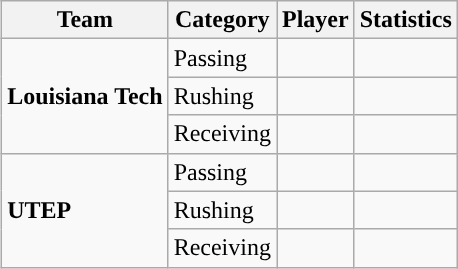<table class="wikitable" style="float: right;">
<tr>
<th>Team</th>
<th>Category</th>
<th>Player</th>
<th>Statistics</th>
</tr>
<tr>
<td rowspan=3><strong>Louisiana Tech</strong></td>
<td>Passing</td>
<td></td>
<td></td>
</tr>
<tr>
<td>Rushing</td>
<td></td>
<td></td>
</tr>
<tr>
<td>Receiving</td>
<td></td>
<td></td>
</tr>
<tr>
<td rowspan=3><strong>UTEP</strong></td>
<td>Passing</td>
<td></td>
<td></td>
</tr>
<tr>
<td>Rushing</td>
<td></td>
<td></td>
</tr>
<tr>
<td>Receiving</td>
<td></td>
<td></td>
</tr>
</table>
